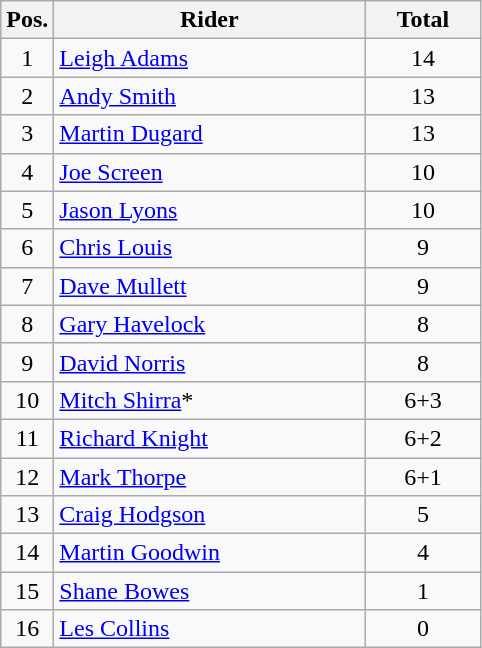<table class=wikitable>
<tr>
<th width=25px>Pos.</th>
<th width=200px>Rider</th>
<th width=70px>Total</th>
</tr>
<tr align=center >
<td>1</td>
<td align=left> <a href='#'>Leigh Adams</a></td>
<td>14</td>
</tr>
<tr align=center >
<td>2</td>
<td align=left> <a href='#'>Andy Smith</a></td>
<td>13</td>
</tr>
<tr align=center >
<td>3</td>
<td align=left> <a href='#'>Martin Dugard</a></td>
<td>13</td>
</tr>
<tr align=center >
<td>4</td>
<td align=left> <a href='#'>Joe Screen</a></td>
<td>10</td>
</tr>
<tr align=center  >
<td>5</td>
<td align=left> <a href='#'>Jason Lyons</a></td>
<td>10</td>
</tr>
<tr align=center >
<td>6</td>
<td align=left> <a href='#'>Chris Louis</a></td>
<td>9</td>
</tr>
<tr align=center >
<td>7</td>
<td align=left> <a href='#'>Dave Mullett</a></td>
<td>9</td>
</tr>
<tr align=center >
<td>8</td>
<td align=left> <a href='#'>Gary Havelock</a></td>
<td>8</td>
</tr>
<tr align=center >
<td>9</td>
<td align=left> <a href='#'>David Norris</a></td>
<td>8</td>
</tr>
<tr align=center >
<td>10</td>
<td align=left> <a href='#'>Mitch Shirra</a>*</td>
<td>6+3</td>
</tr>
<tr align=center >
<td>11</td>
<td align=left> <a href='#'>Richard Knight</a></td>
<td>6+2</td>
</tr>
<tr align=center >
<td>12</td>
<td align=left> <a href='#'>Mark Thorpe</a></td>
<td>6+1</td>
</tr>
<tr align=center>
<td>13</td>
<td align=left> <a href='#'>Craig Hodgson</a></td>
<td>5</td>
</tr>
<tr align=center>
<td>14</td>
<td align=left> <a href='#'>Martin Goodwin</a></td>
<td>4</td>
</tr>
<tr align=center>
<td>15</td>
<td align=left> <a href='#'>Shane Bowes</a></td>
<td>1</td>
</tr>
<tr align=center>
<td>16</td>
<td align=left> <a href='#'>Les Collins</a></td>
<td>0</td>
</tr>
</table>
